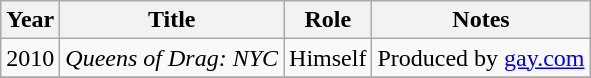<table class="wikitable sortable">
<tr>
<th>Year</th>
<th>Title</th>
<th>Role</th>
<th class="unsortable">Notes</th>
</tr>
<tr>
<td>2010</td>
<td><em>Queens of Drag: NYC</em></td>
<td>Himself</td>
<td>Produced by <a href='#'>gay.com</a></td>
</tr>
<tr>
</tr>
</table>
